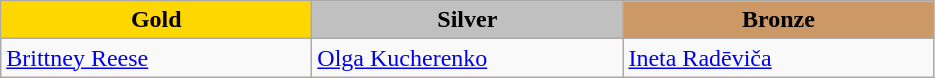<table class="wikitable" style="text-align:left">
<tr align="center">
<td width=200 bgcolor=gold><strong>Gold</strong></td>
<td width=200 bgcolor=silver><strong>Silver</strong></td>
<td width=200 bgcolor=CC9966><strong>Bronze</strong></td>
</tr>
<tr>
<td><a href='#'>Brittney Reese</a><br><em></em></td>
<td><a href='#'>Olga Kucherenko</a><br><em></em></td>
<td><a href='#'>Ineta Radēviča</a><br><em></em></td>
</tr>
</table>
